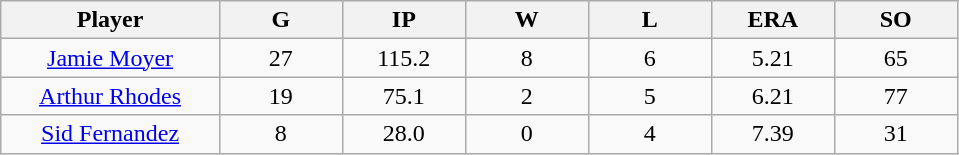<table class="wikitable sortable">
<tr>
<th bgcolor="#DDDDFF" width="16%">Player</th>
<th bgcolor="#DDDDFF" width="9%">G</th>
<th bgcolor="#DDDDFF" width="9%">IP</th>
<th bgcolor="#DDDDFF" width="9%">W</th>
<th bgcolor="#DDDDFF" width="9%">L</th>
<th bgcolor="#DDDDFF" width="9%">ERA</th>
<th bgcolor="#DDDDFF" width="9%">SO</th>
</tr>
<tr align=center>
<td><a href='#'>Jamie Moyer</a></td>
<td>27</td>
<td>115.2</td>
<td>8</td>
<td>6</td>
<td>5.21</td>
<td>65</td>
</tr>
<tr align=center>
<td><a href='#'>Arthur Rhodes</a></td>
<td>19</td>
<td>75.1</td>
<td>2</td>
<td>5</td>
<td>6.21</td>
<td>77</td>
</tr>
<tr align=center>
<td><a href='#'>Sid Fernandez</a></td>
<td>8</td>
<td>28.0</td>
<td>0</td>
<td>4</td>
<td>7.39</td>
<td>31</td>
</tr>
</table>
